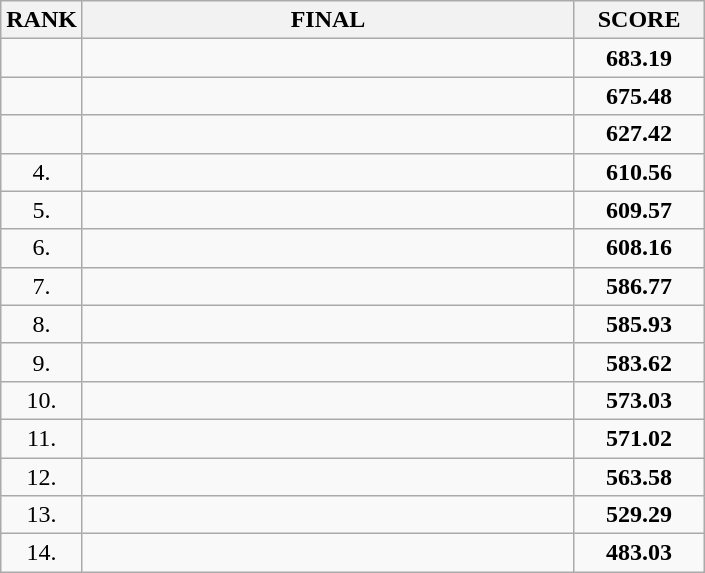<table class="wikitable">
<tr>
<th>RANK</th>
<th style="width: 20em">FINAL</th>
<th style="width: 5em">SCORE</th>
</tr>
<tr>
<td align="center"></td>
<td></td>
<td align="center"><strong>683.19</strong></td>
</tr>
<tr>
<td align="center"></td>
<td></td>
<td align="center"><strong>675.48</strong></td>
</tr>
<tr>
<td align="center"></td>
<td></td>
<td align="center"><strong>627.42</strong></td>
</tr>
<tr>
<td align="center">4.</td>
<td></td>
<td align="center"><strong>610.56</strong></td>
</tr>
<tr>
<td align="center">5.</td>
<td></td>
<td align="center"><strong>609.57</strong></td>
</tr>
<tr>
<td align="center">6.</td>
<td></td>
<td align="center"><strong>608.16</strong></td>
</tr>
<tr>
<td align="center">7.</td>
<td></td>
<td align="center"><strong>586.77</strong></td>
</tr>
<tr>
<td align="center">8.</td>
<td></td>
<td align="center"><strong>585.93</strong></td>
</tr>
<tr>
<td align="center">9.</td>
<td></td>
<td align="center"><strong>583.62</strong></td>
</tr>
<tr>
<td align="center">10.</td>
<td></td>
<td align="center"><strong>573.03</strong></td>
</tr>
<tr>
<td align="center">11.</td>
<td></td>
<td align="center"><strong>571.02</strong></td>
</tr>
<tr>
<td align="center">12.</td>
<td></td>
<td align="center"><strong>563.58</strong></td>
</tr>
<tr>
<td align="center">13.</td>
<td></td>
<td align="center"><strong>529.29</strong></td>
</tr>
<tr>
<td align="center">14.</td>
<td></td>
<td align="center"><strong> 483.03</strong></td>
</tr>
</table>
